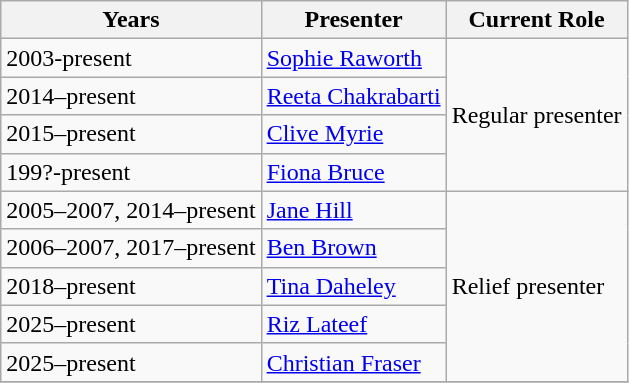<table class="wikitable">
<tr>
<th>Years</th>
<th>Presenter</th>
<th>Current Role</th>
</tr>
<tr>
<td>2003-present</td>
<td><a href='#'>Sophie Raworth</a></td>
<td rowspan="4">Regular presenter</td>
</tr>
<tr>
<td>2014–present</td>
<td><a href='#'>Reeta Chakrabarti</a></td>
</tr>
<tr>
<td>2015–present</td>
<td><a href='#'>Clive Myrie</a></td>
</tr>
<tr>
<td>199?-present</td>
<td><a href='#'>Fiona Bruce</a></td>
</tr>
<tr>
<td>2005–2007, 2014–present</td>
<td><a href='#'>Jane Hill</a></td>
<td rowspan="5">Relief presenter</td>
</tr>
<tr>
<td>2006–2007, 2017–present</td>
<td><a href='#'>Ben Brown</a></td>
</tr>
<tr>
<td>2018–present</td>
<td><a href='#'>Tina Daheley</a></td>
</tr>
<tr>
<td>2025–present</td>
<td><a href='#'>Riz Lateef</a></td>
</tr>
<tr>
<td>2025–present</td>
<td><a href='#'>Christian Fraser</a></td>
</tr>
<tr>
</tr>
</table>
